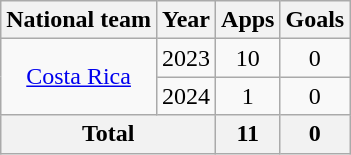<table class="wikitable" style="text-align:center">
<tr>
<th>National team</th>
<th>Year</th>
<th>Apps</th>
<th>Goals</th>
</tr>
<tr>
<td rowspan="2"><a href='#'>Costa Rica</a></td>
<td>2023</td>
<td>10</td>
<td>0</td>
</tr>
<tr>
<td>2024</td>
<td>1</td>
<td>0</td>
</tr>
<tr>
<th colspan="2">Total</th>
<th>11</th>
<th>0</th>
</tr>
</table>
